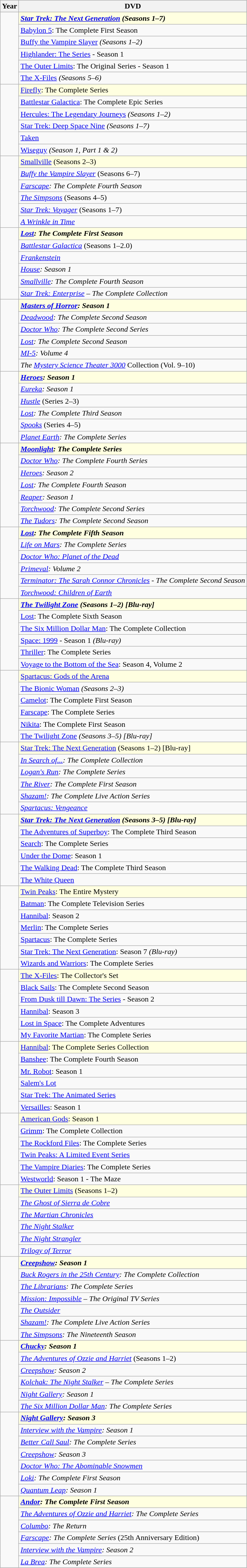<table class="wikitable">
<tr>
<th>Year</th>
<th>DVD</th>
</tr>
<tr>
<td rowspan="6"></td>
<td style="background:lightyellow"><strong><em><a href='#'>Star Trek: The Next Generation</a><em> (Seasons 1–7)<strong></td>
</tr>
<tr>
<td></em><a href='#'>Babylon 5</a>: The Complete First Season<em></td>
</tr>
<tr>
<td></em><a href='#'>Buffy the Vampire Slayer</a><em> (Seasons 1–2)</td>
</tr>
<tr>
<td></em><a href='#'>Highlander: The Series</a><em> </em>- Season 1<em></td>
</tr>
<tr>
<td></em><a href='#'>The Outer Limits</a>: The Original Series - Season 1<em></td>
</tr>
<tr>
<td></em><a href='#'>The X-Files</a><em> (Seasons 5–6)</td>
</tr>
<tr>
<td rowspan="6"></td>
<td style="background:lightyellow"></em></strong><a href='#'>Firefly</a>: The Complete Series<strong><em></td>
</tr>
<tr>
<td></em><a href='#'>Battlestar Galactica</a>: The Complete Epic Series<em></td>
</tr>
<tr>
<td></em><a href='#'>Hercules: The Legendary Journeys</a><em> (Seasons 1–2)</td>
</tr>
<tr>
<td></em><a href='#'>Star Trek: Deep Space Nine</a><em> (Seasons 1–7)</td>
</tr>
<tr>
<td></em><a href='#'>Taken</a><em></td>
</tr>
<tr>
<td></em><a href='#'>Wiseguy</a><em> (Season 1, Part 1 & 2)</td>
</tr>
<tr>
<td rowspan="6"></td>
<td style="background:lightyellow"></em></strong><a href='#'>Smallville</a></em> (Seasons 2–3)</strong></td>
</tr>
<tr>
<td><em><a href='#'>Buffy the Vampire Slayer</a></em> (Seasons 6–7)</td>
</tr>
<tr>
<td><em><a href='#'>Farscape</a>: The Complete Fourth Season</em></td>
</tr>
<tr>
<td><em><a href='#'>The Simpsons</a></em> (Seasons 4–5)</td>
</tr>
<tr>
<td><em><a href='#'>Star Trek: Voyager</a></em> (Seasons 1–7)</td>
</tr>
<tr>
<td><em><a href='#'>A Wrinkle in Time</a></em></td>
</tr>
<tr>
<td rowspan="6"></td>
<td style="background:lightyellow"><strong><em><a href='#'>Lost</a>: The Complete First Season</em></strong></td>
</tr>
<tr>
<td><em><a href='#'>Battlestar Galactica</a></em> (Seasons 1–2.0)</td>
</tr>
<tr>
<td><em><a href='#'>Frankenstein</a></em></td>
</tr>
<tr>
<td><em><a href='#'>House</a>: Season 1</em></td>
</tr>
<tr>
<td><em><a href='#'>Smallville</a>: The Complete Fourth Season</em></td>
</tr>
<tr>
<td><em><a href='#'>Star Trek: Enterprise</a> – The Complete Collection</em></td>
</tr>
<tr>
<td rowspan="6"></td>
<td style="background:lightyellow"><strong><em><a href='#'>Masters of Horror</a>: Season 1</em></strong></td>
</tr>
<tr>
<td><em><a href='#'>Deadwood</a>: The Complete Second Season</em></td>
</tr>
<tr>
<td><em><a href='#'>Doctor Who</a>: The Complete Second Series</em></td>
</tr>
<tr>
<td><em><a href='#'>Lost</a>: The Complete Second Season</em></td>
</tr>
<tr>
<td><em><a href='#'>MI-5</a>: Volume 4</em></td>
</tr>
<tr>
<td><em>The <a href='#'>Mystery Science Theater 3000</a></em> Collection (Vol. 9–10)</td>
</tr>
<tr>
<td rowspan="6"></td>
<td style="background:lightyellow"><strong><em><a href='#'>Heroes</a>: Season 1</em></strong></td>
</tr>
<tr>
<td><em><a href='#'>Eureka</a>: Season 1</em></td>
</tr>
<tr>
<td><em><a href='#'>Hustle</a></em> (Series 2–3)</td>
</tr>
<tr>
<td><em><a href='#'>Lost</a>: The Complete Third Season</em></td>
</tr>
<tr>
<td><em><a href='#'>Spooks</a></em> (Series 4–5)</td>
</tr>
<tr>
<td><em><a href='#'>Planet Earth</a>: The Complete Series</em></td>
</tr>
<tr>
<td rowspan="7"></td>
<td style="background:lightyellow"><strong><em><a href='#'>Moonlight</a>: The Complete Series</em></strong></td>
</tr>
<tr>
<td><em><a href='#'>Doctor Who</a>: The Complete Fourth Series</em></td>
</tr>
<tr>
<td><em><a href='#'>Heroes</a>: Season 2</em></td>
</tr>
<tr>
<td><em><a href='#'>Lost</a>: The Complete Fourth Season</em></td>
</tr>
<tr>
<td><em><a href='#'>Reaper</a>: Season 1</em></td>
</tr>
<tr>
<td><em><a href='#'>Torchwood</a>: The Complete Second Series</em></td>
</tr>
<tr>
<td><em><a href='#'>The Tudors</a>: The Complete Second Season</em></td>
</tr>
<tr>
<td rowspan="6"></td>
<td style="background:lightyellow"><strong><em><a href='#'>Lost</a>: The Complete Fifth Season</em></strong></td>
</tr>
<tr>
<td><em><a href='#'>Life on Mars</a>: The Complete Series</em></td>
</tr>
<tr>
<td><em><a href='#'>Doctor Who: Planet of the Dead</a></em></td>
</tr>
<tr>
<td><em><a href='#'>Primeval</a>: Volume 2</em></td>
</tr>
<tr>
<td><em><a href='#'>Terminator: The Sarah Connor Chronicles</a></em> - <em>The Complete Second Season</em></td>
</tr>
<tr>
<td><em><a href='#'>Torchwood: Children of Earth</a></em></td>
</tr>
<tr>
<td rowspan="6"></td>
<td style="background:lightyellow"><strong><em><a href='#'>The Twilight Zone</a><em> (Seasons 1–2) [Blu-ray]<strong></td>
</tr>
<tr>
<td></em><a href='#'>Lost</a>: The Complete Sixth Season<em></td>
</tr>
<tr>
<td></em><a href='#'>The Six Million Dollar Man</a>: The Complete Collection<em></td>
</tr>
<tr>
<td></em><a href='#'>Space: 1999</a><em> </em>- Season 1<em> (Blu-ray)</td>
</tr>
<tr>
<td></em><a href='#'>Thriller</a>: The Complete Series<em></td>
</tr>
<tr>
<td></em><a href='#'>Voyage to the Bottom of the Sea</a>: Season 4, Volume 2<em></td>
</tr>
<tr>
<td rowspan="6"></td>
<td style="background:lightyellow"></em></strong><a href='#'>Spartacus: Gods of the Arena</a><strong><em></td>
</tr>
<tr>
<td></em><a href='#'>The Bionic Woman</a><em> (Seasons 2–3)</td>
</tr>
<tr>
<td></em><a href='#'>Camelot</a>: The Complete First Season<em></td>
</tr>
<tr>
<td></em><a href='#'>Farscape</a>: The Complete Series<em></td>
</tr>
<tr>
<td></em><a href='#'>Nikita</a>: The Complete First Season<em></td>
</tr>
<tr>
<td></em><a href='#'>The Twilight Zone</a><em> (Seasons 3–5) [Blu-ray]</td>
</tr>
<tr>
<td rowspan="6"></td>
<td style="background:lightyellow"></em></strong><a href='#'>Star Trek: The Next Generation</a></em> (Seasons 1–2) [Blu-ray]</strong></td>
</tr>
<tr>
<td><em><a href='#'>In Search of...</a>: The Complete Collection</em></td>
</tr>
<tr>
<td><em><a href='#'>Logan's Run</a>: The Complete Series</em></td>
</tr>
<tr>
<td><em><a href='#'>The River</a>: The Complete First Season</em></td>
</tr>
<tr>
<td><em><a href='#'>Shazam!</a>: The Complete Live Action Series</em></td>
</tr>
<tr>
<td><em><a href='#'>Spartacus: Vengeance</a></em></td>
</tr>
<tr>
<td rowspan="6"></td>
<td style="background:lightyellow"><strong><em><a href='#'>Star Trek: The Next Generation</a><em> (Seasons 3–5) [Blu-ray]<strong></td>
</tr>
<tr>
<td></em><a href='#'>The Adventures of Superboy</a>: The Complete Third Season<em></td>
</tr>
<tr>
<td></em><a href='#'>Search</a>: The Complete Series<em></td>
</tr>
<tr>
<td></em><a href='#'>Under the Dome</a>: Season 1<em></td>
</tr>
<tr>
<td></em><a href='#'>The Walking Dead</a>: The Complete Third Season<em></td>
</tr>
<tr>
<td></em><a href='#'>The White Queen</a><em></td>
</tr>
<tr>
<td rowspan="7"></td>
<td style="background:lightyellow"></em></strong><a href='#'>Twin Peaks</a>: The Entire Mystery<strong><em></td>
</tr>
<tr>
<td></em><a href='#'>Batman</a>: The Complete Television Series<em></td>
</tr>
<tr>
<td></em><a href='#'>Hannibal</a>: Season 2<em></td>
</tr>
<tr>
<td></em><a href='#'>Merlin</a>: The Complete Series<em></td>
</tr>
<tr>
<td></em><a href='#'>Spartacus</a>: The Complete Series<em></td>
</tr>
<tr>
<td></em><a href='#'>Star Trek: The Next Generation</a>: Season 7<em> (Blu-ray)</td>
</tr>
<tr>
<td></em><a href='#'>Wizards and Warriors</a>: The Complete Series<em></td>
</tr>
<tr>
<td rowspan="6"></td>
<td style="background:lightyellow"></em></strong><a href='#'>The X-Files</a>: The Collector's Set<strong><em></td>
</tr>
<tr>
<td></em><a href='#'>Black Sails</a>: The Complete Second Season<em></td>
</tr>
<tr>
<td></em><a href='#'>From Dusk till Dawn: The Series</a><em> </em>- Season 2<em></td>
</tr>
<tr>
<td></em><a href='#'>Hannibal</a>: Season 3<em></td>
</tr>
<tr>
<td></em><a href='#'>Lost in Space</a>: The Complete Adventures<em></td>
</tr>
<tr>
<td></em><a href='#'>My Favorite Martian</a>: The Complete Series<em></td>
</tr>
<tr>
<td rowspan="6"></td>
<td style="background:lightyellow"></em></strong><a href='#'>Hannibal</a>: The Complete Series Collection<strong><em></td>
</tr>
<tr>
<td></em><a href='#'>Banshee</a>: The Complete Fourth Season<em></td>
</tr>
<tr>
<td></em><a href='#'>Mr. Robot</a>: Season 1<em></td>
</tr>
<tr>
<td></em><a href='#'>Salem's Lot</a><em></td>
</tr>
<tr>
<td></em><a href='#'>Star Trek: The Animated Series</a><em></td>
</tr>
<tr>
<td></em><a href='#'>Versailles</a>: Season 1<em></td>
</tr>
<tr>
<td rowspan="6"></td>
<td style="background:lightyellow"></em></strong><a href='#'>American Gods</a>: Season 1<strong><em></td>
</tr>
<tr>
<td></em><a href='#'>Grimm</a>: The Complete Collection<em></td>
</tr>
<tr>
<td></em><a href='#'>The Rockford Files</a>: The Complete Series<em></td>
</tr>
<tr>
<td></em><a href='#'>Twin Peaks: A Limited Event Series</a><em></td>
</tr>
<tr>
<td></em><a href='#'>The Vampire Diaries</a>: The Complete Series<em></td>
</tr>
<tr>
<td></em><a href='#'>Westworld</a>: Season 1 - The Maze<em></td>
</tr>
<tr>
<td rowspan="6"></td>
<td style="background:lightyellow"></em></strong><a href='#'>The Outer Limits</a></em> (Seasons 1–2)</strong></td>
</tr>
<tr>
<td><em><a href='#'>The Ghost of Sierra de Cobre</a></em></td>
</tr>
<tr>
<td><em><a href='#'>The Martian Chronicles</a></em></td>
</tr>
<tr>
<td><em><a href='#'>The Night Stalker</a></em></td>
</tr>
<tr>
<td><em><a href='#'>The Night Strangler</a></em></td>
</tr>
<tr>
<td><em><a href='#'>Trilogy of Terror</a></em></td>
</tr>
<tr>
<td rowspan="7"></td>
<td style="background:lightyellow"><strong><em><a href='#'>Creepshow</a>: Season 1</em></strong></td>
</tr>
<tr>
<td><em><a href='#'>Buck Rogers in the 25th Century</a>: The Complete Collection</em></td>
</tr>
<tr>
<td><em><a href='#'>The Librarians</a>: The Complete Series</em></td>
</tr>
<tr>
<td><em><a href='#'>Mission: Impossible</a> – The Original TV Series</em></td>
</tr>
<tr>
<td><em><a href='#'>The Outsider</a></em></td>
</tr>
<tr>
<td><em><a href='#'>Shazam!</a>: The Complete Live Action Series</em></td>
</tr>
<tr>
<td><em><a href='#'>The Simpsons</a>: The Nineteenth Season</em></td>
</tr>
<tr>
<td rowspan="6"></td>
<td style="background:lightyellow"><strong><em><a href='#'>Chucky</a>: Season 1</em></strong></td>
</tr>
<tr>
<td><em><a href='#'>The Adventures of Ozzie and Harriet</a></em> (Seasons 1–2)</td>
</tr>
<tr>
<td><em><a href='#'>Creepshow</a>: Season 2</em></td>
</tr>
<tr>
<td><em><a href='#'>Kolchak: The Night Stalker</a> – The Complete Series</em></td>
</tr>
<tr>
<td><em><a href='#'>Night Gallery</a>: Season 1</em></td>
</tr>
<tr>
<td><em><a href='#'>The Six Million Dollar Man</a>: The Complete Series</em></td>
</tr>
<tr>
<td rowspan="7"></td>
<td style="background:lightyellow"><strong><em><a href='#'>Night Gallery</a>: Season 3</em></strong></td>
</tr>
<tr>
<td><em><a href='#'>Interview with the Vampire</a>: Season 1</em></td>
</tr>
<tr>
<td><em><a href='#'>Better Call Saul</a>: The Complete Series</em></td>
</tr>
<tr>
<td><em><a href='#'>Creepshow</a>: Season 3</em></td>
</tr>
<tr>
<td><em><a href='#'>Doctor Who: The Abominable Snowmen</a></em></td>
</tr>
<tr>
<td><em><a href='#'>Loki</a>: The Complete First Season</em></td>
</tr>
<tr>
<td><em><a href='#'>Quantum Leap</a>: Season 1</em></td>
</tr>
<tr>
<td rowspan="6"></td>
<td style="background:lightyellow"><strong><em><a href='#'>Andor</a>: The Complete First Season</em></strong></td>
</tr>
<tr>
<td><em><a href='#'>The Adventures of Ozzie and Harriet</a>: The Complete Series</em></td>
</tr>
<tr>
<td><em><a href='#'>Columbo</a>: The Return</em></td>
</tr>
<tr>
<td><em><a href='#'>Farscape</a>: The Complete Series</em> (25th Anniversary Edition)</td>
</tr>
<tr>
<td><em><a href='#'>Interview with the Vampire</a>: Season 2</em></td>
</tr>
<tr>
<td><em><a href='#'>La Brea</a>: The Complete Series</em></td>
</tr>
</table>
